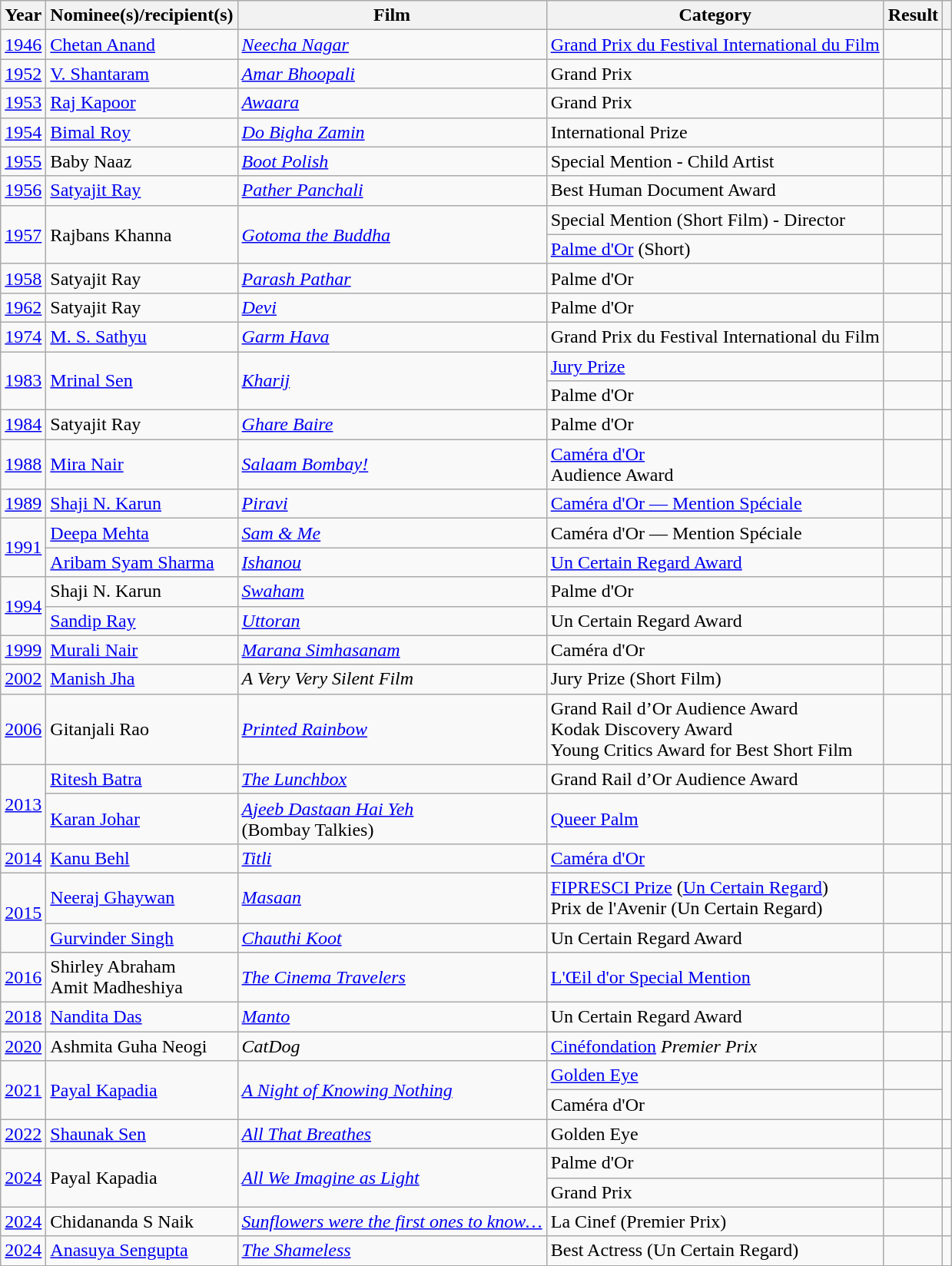<table class="wikitable plainrowheaders sortable">
<tr>
<th scope="col">Year</th>
<th scope="col">Nominee(s)/recipient(s)</th>
<th scope="col">Film</th>
<th scope="col">Category</th>
<th scope="col">Result</th>
<th scope="col" class="unsortable" style="text-align:center;"></th>
</tr>
<tr>
<td style="text-align:center;"><a href='#'>1946<br></a></td>
<td><a href='#'>Chetan Anand</a></td>
<td><em><a href='#'>Neecha Nagar</a></em></td>
<td><a href='#'>Grand Prix du Festival International du Film</a></td>
<td></td>
<td></td>
</tr>
<tr>
<td style="text-align:center;"><a href='#'>1952<br></a></td>
<td><a href='#'>V. Shantaram</a></td>
<td><em><a href='#'>Amar Bhoopali</a></em></td>
<td>Grand Prix</td>
<td></td>
<td></td>
</tr>
<tr>
<td style="text-align:center;"><a href='#'>1953<br></a></td>
<td><a href='#'>Raj Kapoor</a></td>
<td><em><a href='#'>Awaara</a></em></td>
<td>Grand Prix</td>
<td></td>
<td></td>
</tr>
<tr>
<td style="text-align:center;"><a href='#'>1954<br></a></td>
<td><a href='#'>Bimal Roy</a></td>
<td><em><a href='#'>Do Bigha Zamin</a></em></td>
<td>International Prize</td>
<td></td>
<td></td>
</tr>
<tr>
<td style="text-align:center;"><a href='#'>1955<br></a></td>
<td>Baby Naaz</td>
<td><em><a href='#'>Boot Polish</a></em></td>
<td>Special Mention - Child Artist</td>
<td></td>
<td></td>
</tr>
<tr>
<td style="text-align:center;"><a href='#'>1956<br></a></td>
<td><a href='#'>Satyajit Ray</a></td>
<td><em><a href='#'>Pather Panchali</a></em></td>
<td>Best Human Document Award</td>
<td></td>
<td></td>
</tr>
<tr>
<td rowspan=2 style="text-align:center;"><a href='#'>1957<br></a></td>
<td rowspan=2>Rajbans Khanna</td>
<td rowspan=2><em><a href='#'>Gotoma the Buddha</a></em></td>
<td>Special Mention (Short Film) - Director</td>
<td></td>
<td rowspan=2></td>
</tr>
<tr>
<td><a href='#'>Palme d'Or</a> (Short)</td>
<td></td>
</tr>
<tr>
<td style="text-align:center;"><a href='#'>1958<br></a></td>
<td>Satyajit Ray</td>
<td><em><a href='#'>Parash Pathar</a></em></td>
<td>Palme d'Or</td>
<td></td>
<td></td>
</tr>
<tr>
<td style="text-align:center;"><a href='#'>1962<br></a></td>
<td>Satyajit Ray</td>
<td><em><a href='#'>Devi</a></em></td>
<td>Palme d'Or</td>
<td></td>
<td></td>
</tr>
<tr>
<td style="text-align:center;"><a href='#'>1974<br></a></td>
<td><a href='#'>M. S. Sathyu</a></td>
<td><em><a href='#'>Garm Hava</a></em></td>
<td>Grand Prix du Festival International du Film</td>
<td></td>
<td></td>
</tr>
<tr>
<td rowspan=2 style="text-align:center;"><a href='#'>1983<br></a></td>
<td rowspan=2><a href='#'>Mrinal Sen</a></td>
<td rowspan=2><em><a href='#'>Kharij</a></em></td>
<td><a href='#'>Jury Prize</a></td>
<td></td>
<td></td>
</tr>
<tr>
<td>Palme d'Or</td>
<td></td>
<td></td>
</tr>
<tr>
<td style="text-align:center;"><a href='#'>1984<br></a></td>
<td>Satyajit Ray</td>
<td><em><a href='#'>Ghare Baire</a></em></td>
<td>Palme d'Or</td>
<td></td>
<td></td>
</tr>
<tr>
<td style="text-align:center;"><a href='#'>1988<br></a></td>
<td><a href='#'>Mira Nair</a></td>
<td><em><a href='#'>Salaam Bombay!</a></em></td>
<td><a href='#'>Caméra d'Or</a><br>Audience Award</td>
<td></td>
<td></td>
</tr>
<tr>
<td style="text-align:center;"><a href='#'>1989<br></a></td>
<td><a href='#'>Shaji N. Karun</a></td>
<td><em><a href='#'>Piravi</a></em></td>
<td><a href='#'>Caméra d'Or — Mention Spéciale</a></td>
<td></td>
<td></td>
</tr>
<tr>
<td rowspan=2 style="text-align:center;"><a href='#'>1991<br></a></td>
<td><a href='#'>Deepa Mehta</a></td>
<td><em><a href='#'>Sam & Me</a></em></td>
<td>Caméra d'Or — Mention Spéciale</td>
<td></td>
<td></td>
</tr>
<tr>
<td><a href='#'>Aribam Syam Sharma</a></td>
<td><em><a href='#'>Ishanou</a></em></td>
<td><a href='#'>Un Certain Regard Award</a></td>
<td></td>
<td></td>
</tr>
<tr>
<td rowspan=2 style="text-align:center;"><a href='#'>1994<br></a></td>
<td>Shaji N. Karun</td>
<td><em><a href='#'>Swaham</a></em></td>
<td>Palme d'Or</td>
<td></td>
<td></td>
</tr>
<tr>
<td><a href='#'>Sandip Ray</a></td>
<td><em><a href='#'>Uttoran</a></em></td>
<td>Un Certain Regard Award</td>
<td></td>
<td></td>
</tr>
<tr>
<td style="text-align:center;"><a href='#'>1999<br></a></td>
<td><a href='#'>Murali Nair</a></td>
<td><em><a href='#'>Marana Simhasanam</a></em></td>
<td>Caméra d'Or</td>
<td></td>
<td></td>
</tr>
<tr>
<td style="text-align:center;"><a href='#'>2002<br></a></td>
<td><a href='#'>Manish Jha</a></td>
<td><em>A Very Very Silent Film</em></td>
<td>Jury Prize (Short Film)</td>
<td></td>
<td></td>
</tr>
<tr>
<td style="text-align:center;"><a href='#'>2006<br></a></td>
<td>Gitanjali Rao</td>
<td><em><a href='#'>Printed Rainbow</a></em></td>
<td>Grand Rail d’Or Audience Award<br>Kodak Discovery Award<br>Young Critics Award for Best Short Film</td>
<td></td>
<td></td>
</tr>
<tr>
<td rowspan=2 style="text-align:center;"><a href='#'>2013<br></a></td>
<td><a href='#'>Ritesh Batra</a></td>
<td><em><a href='#'>The Lunchbox</a></em></td>
<td>Grand Rail d’Or Audience Award</td>
<td></td>
<td></td>
</tr>
<tr>
<td><a href='#'>Karan Johar</a></td>
<td><em><a href='#'>Ajeeb Dastaan Hai Yeh</a></em><br>(Bombay Talkies)</td>
<td><a href='#'>Queer Palm</a></td>
<td></td>
<td></td>
</tr>
<tr>
<td style="text-align:center;"><a href='#'>2014</a><br> <a href='#'></a></td>
<td><a href='#'>Kanu Behl</a></td>
<td><a href='#'><em>Titli</em></a></td>
<td><a href='#'>Caméra d'Or</a></td>
<td></td>
<td></td>
</tr>
<tr>
<td rowspan =2 style="text-align:center;"><a href='#'>2015<br></a></td>
<td><a href='#'>Neeraj Ghaywan</a></td>
<td><em><a href='#'>Masaan</a></em></td>
<td><a href='#'>FIPRESCI Prize</a> (<a href='#'>Un Certain Regard</a>)<br>Prix de l'Avenir (Un Certain Regard)</td>
<td></td>
<td></td>
</tr>
<tr>
<td><a href='#'>Gurvinder Singh</a></td>
<td><em><a href='#'>Chauthi Koot</a></em></td>
<td>Un Certain Regard Award</td>
<td></td>
<td></td>
</tr>
<tr>
<td style="text-align:center;"><a href='#'>2016<br></a></td>
<td>Shirley Abraham<br>Amit Madheshiya</td>
<td><em><a href='#'>The Cinema Travelers</a></em></td>
<td><a href='#'>L'Œil d'or Special Mention</a></td>
<td></td>
<td></td>
</tr>
<tr>
<td style="text-align:center;"><a href='#'>2018<br></a></td>
<td><a href='#'>Nandita Das</a></td>
<td><em><a href='#'>Manto</a></em></td>
<td>Un Certain Regard Award</td>
<td></td>
<td></td>
</tr>
<tr>
<td style="text-align:center;"><a href='#'>2020<br></a></td>
<td>Ashmita Guha Neogi</td>
<td><em>CatDog</em></td>
<td><a href='#'>Cinéfondation</a> <em>Premier Prix</em></td>
<td></td>
<td></td>
</tr>
<tr>
<td rowspan=2 style="text-align:center;"><a href='#'>2021<br></a></td>
<td rowspan=2><a href='#'>Payal Kapadia</a></td>
<td rowspan=2><em><a href='#'>A Night of Knowing Nothing</a></em></td>
<td><a href='#'>Golden Eye</a></td>
<td></td>
<td rowspan=2></td>
</tr>
<tr>
<td>Caméra d'Or</td>
<td></td>
</tr>
<tr>
<td style="text-align:center;"><a href='#'>2022<br></a></td>
<td><a href='#'>Shaunak Sen</a></td>
<td><em><a href='#'>All That Breathes</a></em></td>
<td>Golden Eye</td>
<td></td>
<td></td>
</tr>
<tr>
<td rowspan=2 style="text-align:center;"><a href='#'>2024<br></a></td>
<td rowspan=2>Payal Kapadia</td>
<td rowspan=2><em><a href='#'>All We Imagine as Light</a></em></td>
<td>Palme d'Or</td>
<td></td>
<td></td>
</tr>
<tr>
<td>Grand Prix</td>
<td></td>
<td></td>
</tr>
<tr>
<td style="text-align:center;"><a href='#'>2024<br></a></td>
<td>Chidananda S Naik</td>
<td><em><a href='#'>Sunflowers were the first ones to know…</a></em></td>
<td>La Cinef (Premier Prix)</td>
<td></td>
<td></td>
</tr>
<tr>
<td style="text-align:center;"><a href='#'>2024<br></a></td>
<td><a href='#'>Anasuya Sengupta</a></td>
<td><em><a href='#'>The Shameless</a></em></td>
<td>Best Actress (Un Certain Regard)</td>
<td></td>
<td></td>
</tr>
</table>
